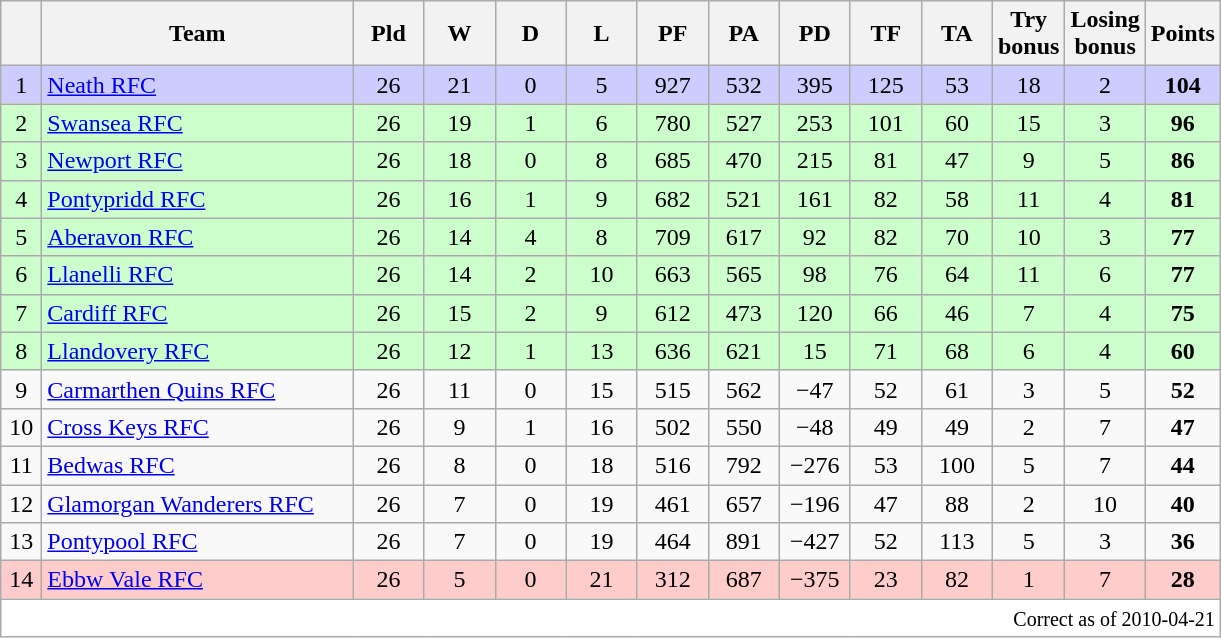<table class="wikitable" style="float:left; margin-right:15px; text-align: center;">
<tr>
<th bgcolor="#efefef" width="20"></th>
<th bgcolor="#efefef" width="200">Team</th>
<th bgcolor="#efefef" width="40">Pld</th>
<th bgcolor="#efefef" width="40">W</th>
<th bgcolor="#efefef" width="40">D</th>
<th bgcolor="#efefef" width="40">L</th>
<th bgcolor="#efefef" width="40">PF</th>
<th bgcolor="#efefef" width="40">PA</th>
<th bgcolor="#efefef" width="40">PD</th>
<th bgcolor="#efefef" width="40">TF</th>
<th bgcolor="#efefef" width="40">TA</th>
<th bgcolor="#efefef" width="40">Try bonus</th>
<th bgcolor="#efefef" width="40">Losing bonus</th>
<th bgcolor="#efefef" width="40">Points</th>
</tr>
<tr bgcolor=#CCCCFF>
<td>1</td>
<td align=left><a href='#'>Neath RFC</a></td>
<td>26</td>
<td>21</td>
<td>0</td>
<td>5</td>
<td>927</td>
<td>532</td>
<td>395</td>
<td>125</td>
<td>53</td>
<td>18</td>
<td>2</td>
<td><strong>104</strong></td>
</tr>
<tr bgcolor=#CCFFCC>
<td>2</td>
<td align=left><a href='#'>Swansea RFC</a></td>
<td>26</td>
<td>19</td>
<td>1</td>
<td>6</td>
<td>780</td>
<td>527</td>
<td>253</td>
<td>101</td>
<td>60</td>
<td>15</td>
<td>3</td>
<td><strong>96</strong></td>
</tr>
<tr bgcolor=#CCFFCC>
<td>3</td>
<td align=left><a href='#'>Newport RFC</a></td>
<td>26</td>
<td>18</td>
<td>0</td>
<td>8</td>
<td>685</td>
<td>470</td>
<td>215</td>
<td>81</td>
<td>47</td>
<td>9</td>
<td>5</td>
<td><strong>86</strong></td>
</tr>
<tr bgcolor=#CCFFCC>
<td>4</td>
<td align=left><a href='#'>Pontypridd RFC</a></td>
<td>26</td>
<td>16</td>
<td>1</td>
<td>9</td>
<td>682</td>
<td>521</td>
<td>161</td>
<td>82</td>
<td>58</td>
<td>11</td>
<td>4</td>
<td><strong>81</strong></td>
</tr>
<tr bgcolor=#CCFFCC>
<td>5</td>
<td align=left><a href='#'>Aberavon RFC</a></td>
<td>26</td>
<td>14</td>
<td>4</td>
<td>8</td>
<td>709</td>
<td>617</td>
<td>92</td>
<td>82</td>
<td>70</td>
<td>10</td>
<td>3</td>
<td><strong>77</strong></td>
</tr>
<tr bgcolor=#CCFFCC>
<td>6</td>
<td align=left><a href='#'>Llanelli RFC</a></td>
<td>26</td>
<td>14</td>
<td>2</td>
<td>10</td>
<td>663</td>
<td>565</td>
<td>98</td>
<td>76</td>
<td>64</td>
<td>11</td>
<td>6</td>
<td><strong>77</strong></td>
</tr>
<tr bgcolor=#CCFFCC>
<td>7</td>
<td align=left><a href='#'>Cardiff RFC</a></td>
<td>26</td>
<td>15</td>
<td>2</td>
<td>9</td>
<td>612</td>
<td>473</td>
<td>120</td>
<td>66</td>
<td>46</td>
<td>7</td>
<td>4</td>
<td><strong>75</strong></td>
</tr>
<tr bgcolor=#CCFFCC>
<td>8</td>
<td align=left><a href='#'>Llandovery RFC</a></td>
<td>26</td>
<td>12</td>
<td>1</td>
<td>13</td>
<td>636</td>
<td>621</td>
<td>15</td>
<td>71</td>
<td>68</td>
<td>6</td>
<td>4</td>
<td><strong>60</strong></td>
</tr>
<tr>
<td>9</td>
<td align=left><a href='#'>Carmarthen Quins RFC</a></td>
<td>26</td>
<td>11</td>
<td>0</td>
<td>15</td>
<td>515</td>
<td>562</td>
<td>−47</td>
<td>52</td>
<td>61</td>
<td>3</td>
<td>5</td>
<td><strong>52</strong></td>
</tr>
<tr>
<td>10</td>
<td align=left><a href='#'>Cross Keys RFC</a></td>
<td>26</td>
<td>9</td>
<td>1</td>
<td>16</td>
<td>502</td>
<td>550</td>
<td>−48</td>
<td>49</td>
<td>49</td>
<td>2</td>
<td>7</td>
<td><strong>47</strong></td>
</tr>
<tr>
<td>11</td>
<td align=left><a href='#'>Bedwas RFC</a></td>
<td>26</td>
<td>8</td>
<td>0</td>
<td>18</td>
<td>516</td>
<td>792</td>
<td>−276</td>
<td>53</td>
<td>100</td>
<td>5</td>
<td>7</td>
<td><strong>44</strong></td>
</tr>
<tr>
<td>12</td>
<td align=left><a href='#'>Glamorgan Wanderers RFC</a></td>
<td>26</td>
<td>7</td>
<td>0</td>
<td>19</td>
<td>461</td>
<td>657</td>
<td>−196</td>
<td>47</td>
<td>88</td>
<td>2</td>
<td>10</td>
<td><strong>40</strong></td>
</tr>
<tr>
<td>13</td>
<td align=left><a href='#'>Pontypool RFC</a></td>
<td>26</td>
<td>7</td>
<td>0</td>
<td>19</td>
<td>464</td>
<td>891</td>
<td>−427</td>
<td>52</td>
<td>113</td>
<td>5</td>
<td>3</td>
<td><strong>36</strong></td>
</tr>
<tr bgcolor=#FFCCCC>
<td>14</td>
<td align=left><a href='#'>Ebbw Vale RFC</a></td>
<td>26</td>
<td>5</td>
<td>0</td>
<td>21</td>
<td>312</td>
<td>687</td>
<td>−375</td>
<td>23</td>
<td>82</td>
<td>1</td>
<td>7</td>
<td><strong>28</strong></td>
</tr>
<tr>
<td colspan="14" align="right" bgcolor="#FFFFFF" cellpadding="0" cellspacing="0"><small>Correct as of 2010-04-21</small></td>
</tr>
</table>
